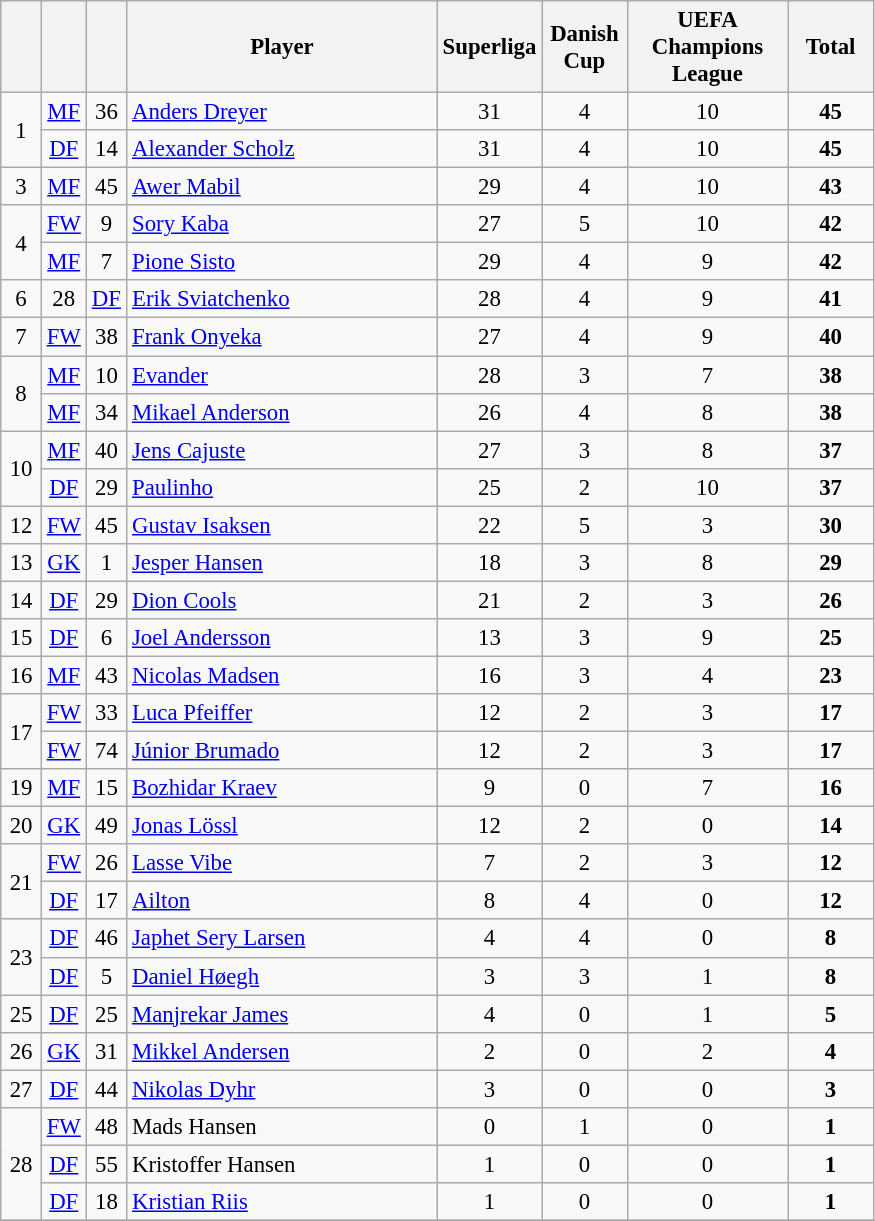<table class="wikitable sortable" style="font-size: 95%; text-align: center;">
<tr>
<th width=20></th>
<th width=20></th>
<th width=20></th>
<th width=200>Player</th>
<th width=50>Superliga</th>
<th width=50>Danish Cup</th>
<th width=100>UEFA Champions League</th>
<th width=50>Total</th>
</tr>
<tr>
<td rowspan=2>1</td>
<td><a href='#'>MF</a></td>
<td>36</td>
<td align=left> <a href='#'>Anders Dreyer</a></td>
<td>31</td>
<td>4</td>
<td>10</td>
<td><strong>45</strong></td>
</tr>
<tr>
<td><a href='#'>DF</a></td>
<td>14</td>
<td align=left> <a href='#'>Alexander Scholz</a></td>
<td>31</td>
<td>4</td>
<td>10</td>
<td><strong>45</strong></td>
</tr>
<tr>
<td rowspan=1>3</td>
<td><a href='#'>MF</a></td>
<td>45</td>
<td align=left> <a href='#'>Awer Mabil</a></td>
<td>29</td>
<td>4</td>
<td>10</td>
<td><strong>43</strong></td>
</tr>
<tr>
<td rowspan=2>4</td>
<td><a href='#'>FW</a></td>
<td>9</td>
<td align=left> <a href='#'>Sory Kaba</a></td>
<td>27</td>
<td>5</td>
<td>10</td>
<td><strong>42</strong></td>
</tr>
<tr>
<td><a href='#'>MF</a></td>
<td>7</td>
<td align=left> <a href='#'>Pione Sisto</a></td>
<td>29</td>
<td>4</td>
<td>9</td>
<td><strong>42</strong></td>
</tr>
<tr>
<td rowspan=1>6</td>
<td>28</td>
<td><a href='#'>DF</a></td>
<td align=left> <a href='#'>Erik Sviatchenko</a></td>
<td>28</td>
<td>4</td>
<td>9</td>
<td><strong>41</strong></td>
</tr>
<tr>
<td rowspan=1>7</td>
<td><a href='#'>FW</a></td>
<td>38</td>
<td align=left> <a href='#'>Frank Onyeka</a></td>
<td>27</td>
<td>4</td>
<td>9</td>
<td><strong>40</strong></td>
</tr>
<tr>
<td rowspan=2>8</td>
<td><a href='#'>MF</a></td>
<td>10</td>
<td align=left> <a href='#'>Evander</a></td>
<td>28</td>
<td>3</td>
<td>7</td>
<td><strong>38</strong></td>
</tr>
<tr>
<td><a href='#'>MF</a></td>
<td>34</td>
<td align=left> <a href='#'>Mikael Anderson</a></td>
<td>26</td>
<td>4</td>
<td>8</td>
<td><strong>38</strong></td>
</tr>
<tr>
<td rowspan=2>10</td>
<td><a href='#'>MF</a></td>
<td>40</td>
<td align=left> <a href='#'>Jens Cajuste</a></td>
<td>27</td>
<td>3</td>
<td>8</td>
<td><strong>37</strong></td>
</tr>
<tr>
<td><a href='#'>DF</a></td>
<td>29</td>
<td align=left> <a href='#'>Paulinho</a></td>
<td>25</td>
<td>2</td>
<td>10</td>
<td><strong>37</strong></td>
</tr>
<tr>
<td rowspan=1>12</td>
<td><a href='#'>FW</a></td>
<td>45</td>
<td align=left> <a href='#'>Gustav Isaksen</a></td>
<td>22</td>
<td>5</td>
<td>3</td>
<td><strong>30</strong></td>
</tr>
<tr>
<td rowspan=1>13</td>
<td><a href='#'>GK</a></td>
<td>1</td>
<td align=left> <a href='#'>Jesper Hansen</a></td>
<td>18</td>
<td>3</td>
<td>8</td>
<td><strong>29</strong></td>
</tr>
<tr>
<td rowspan=1>14</td>
<td><a href='#'>DF</a></td>
<td>29</td>
<td align=left> <a href='#'>Dion Cools</a></td>
<td>21</td>
<td>2</td>
<td>3</td>
<td><strong>26</strong></td>
</tr>
<tr>
<td rowspan=1>15</td>
<td><a href='#'>DF</a></td>
<td>6</td>
<td align=left> <a href='#'>Joel Andersson</a></td>
<td>13</td>
<td>3</td>
<td>9</td>
<td><strong>25</strong></td>
</tr>
<tr>
<td rowspan=1>16</td>
<td><a href='#'>MF</a></td>
<td>43</td>
<td align=left> <a href='#'>Nicolas Madsen</a></td>
<td>16</td>
<td>3</td>
<td>4</td>
<td><strong>23</strong></td>
</tr>
<tr>
<td rowspan=2>17</td>
<td><a href='#'>FW</a></td>
<td>33</td>
<td align=left> <a href='#'>Luca Pfeiffer</a></td>
<td>12</td>
<td>2</td>
<td>3</td>
<td><strong>17</strong></td>
</tr>
<tr>
<td><a href='#'>FW</a></td>
<td>74</td>
<td align=left> <a href='#'>Júnior Brumado</a></td>
<td>12</td>
<td>2</td>
<td>3</td>
<td><strong>17</strong></td>
</tr>
<tr>
<td rowspan=1>19</td>
<td><a href='#'>MF</a></td>
<td>15</td>
<td align=left> <a href='#'>Bozhidar Kraev</a></td>
<td>9</td>
<td>0</td>
<td>7</td>
<td><strong>16</strong></td>
</tr>
<tr>
<td rowspan=1>20</td>
<td><a href='#'>GK</a></td>
<td>49</td>
<td align=left> <a href='#'>Jonas Lössl</a></td>
<td>12</td>
<td>2</td>
<td>0</td>
<td><strong>14</strong></td>
</tr>
<tr>
<td rowspan=2>21</td>
<td><a href='#'>FW</a></td>
<td>26</td>
<td align=left> <a href='#'>Lasse Vibe</a></td>
<td>7</td>
<td>2</td>
<td>3</td>
<td><strong>12</strong></td>
</tr>
<tr>
<td><a href='#'>DF</a></td>
<td>17</td>
<td align=left> <a href='#'>Ailton</a></td>
<td>8</td>
<td>4</td>
<td>0</td>
<td><strong>12</strong></td>
</tr>
<tr>
<td rowspan=2>23</td>
<td><a href='#'>DF</a></td>
<td>46</td>
<td align=left> <a href='#'>Japhet Sery Larsen</a></td>
<td>4</td>
<td>4</td>
<td>0</td>
<td><strong>8</strong></td>
</tr>
<tr>
<td><a href='#'>DF</a></td>
<td>5</td>
<td align=left> <a href='#'>Daniel Høegh</a></td>
<td>3</td>
<td>3</td>
<td>1</td>
<td><strong>8</strong></td>
</tr>
<tr>
<td rowspan=1>25</td>
<td><a href='#'>DF</a></td>
<td>25</td>
<td align=left>  <a href='#'>Manjrekar James</a></td>
<td>4</td>
<td>0</td>
<td>1</td>
<td><strong>5</strong></td>
</tr>
<tr>
<td rowspan=1>26</td>
<td><a href='#'>GK</a></td>
<td>31</td>
<td align=left> <a href='#'>Mikkel Andersen</a></td>
<td>2</td>
<td>0</td>
<td>2</td>
<td><strong>4</strong></td>
</tr>
<tr>
<td rowspan=1>27</td>
<td><a href='#'>DF</a></td>
<td>44</td>
<td align=left> <a href='#'>Nikolas Dyhr</a></td>
<td>3</td>
<td>0</td>
<td>0</td>
<td><strong>3</strong></td>
</tr>
<tr>
<td rowspan=3>28</td>
<td><a href='#'>FW</a></td>
<td>48</td>
<td align=left> Mads Hansen</td>
<td>0</td>
<td>1</td>
<td>0</td>
<td><strong>1</strong></td>
</tr>
<tr>
<td><a href='#'>DF</a></td>
<td>55</td>
<td align=left> Kristoffer Hansen</td>
<td>1</td>
<td>0</td>
<td>0</td>
<td><strong>1</strong></td>
</tr>
<tr>
<td><a href='#'>DF</a></td>
<td>18</td>
<td align=left> <a href='#'>Kristian Riis</a></td>
<td>1</td>
<td>0</td>
<td>0</td>
<td><strong>1</strong></td>
</tr>
<tr>
</tr>
</table>
